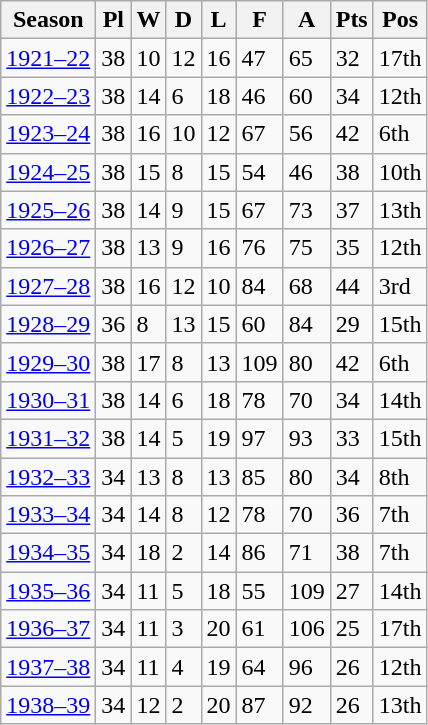<table class="wikitable">
<tr>
<th>Season</th>
<th>Pl</th>
<th>W</th>
<th>D</th>
<th>L</th>
<th>F</th>
<th>A</th>
<th>Pts</th>
<th>Pos</th>
</tr>
<tr>
<td><a href='#'>1921–22</a></td>
<td>38</td>
<td>10</td>
<td>12</td>
<td>16</td>
<td>47</td>
<td>65</td>
<td>32</td>
<td>17th</td>
</tr>
<tr>
<td><a href='#'>1922–23</a></td>
<td>38</td>
<td>14</td>
<td>6</td>
<td>18</td>
<td>46</td>
<td>60</td>
<td>34</td>
<td>12th</td>
</tr>
<tr>
<td><a href='#'>1923–24</a></td>
<td>38</td>
<td>16</td>
<td>10</td>
<td>12</td>
<td>67</td>
<td>56</td>
<td>42</td>
<td>6th</td>
</tr>
<tr>
<td><a href='#'>1924–25</a></td>
<td>38</td>
<td>15</td>
<td>8</td>
<td>15</td>
<td>54</td>
<td>46</td>
<td>38</td>
<td>10th</td>
</tr>
<tr>
<td><a href='#'>1925–26</a></td>
<td>38</td>
<td>14</td>
<td>9</td>
<td>15</td>
<td>67</td>
<td>73</td>
<td>37</td>
<td>13th</td>
</tr>
<tr>
<td><a href='#'>1926–27</a></td>
<td>38</td>
<td>13</td>
<td>9</td>
<td>16</td>
<td>76</td>
<td>75</td>
<td>35</td>
<td>12th</td>
</tr>
<tr>
<td><a href='#'>1927–28</a></td>
<td>38</td>
<td>16</td>
<td>12</td>
<td>10</td>
<td>84</td>
<td>68</td>
<td>44</td>
<td>3rd</td>
</tr>
<tr>
<td><a href='#'>1928–29</a></td>
<td>36</td>
<td>8</td>
<td>13</td>
<td>15</td>
<td>60</td>
<td>84</td>
<td>29</td>
<td>15th</td>
</tr>
<tr>
<td><a href='#'>1929–30</a></td>
<td>38</td>
<td>17</td>
<td>8</td>
<td>13</td>
<td>109</td>
<td>80</td>
<td>42</td>
<td>6th</td>
</tr>
<tr>
<td><a href='#'>1930–31</a></td>
<td>38</td>
<td>14</td>
<td>6</td>
<td>18</td>
<td>78</td>
<td>70</td>
<td>34</td>
<td>14th</td>
</tr>
<tr>
<td><a href='#'>1931–32</a></td>
<td>38</td>
<td>14</td>
<td>5</td>
<td>19</td>
<td>97</td>
<td>93</td>
<td>33</td>
<td>15th</td>
</tr>
<tr>
<td><a href='#'>1932–33</a></td>
<td>34</td>
<td>13</td>
<td>8</td>
<td>13</td>
<td>85</td>
<td>80</td>
<td>34</td>
<td>8th</td>
</tr>
<tr>
<td><a href='#'>1933–34</a></td>
<td>34</td>
<td>14</td>
<td>8</td>
<td>12</td>
<td>78</td>
<td>70</td>
<td>36</td>
<td>7th</td>
</tr>
<tr>
<td><a href='#'>1934–35</a></td>
<td>34</td>
<td>18</td>
<td>2</td>
<td>14</td>
<td>86</td>
<td>71</td>
<td>38</td>
<td>7th</td>
</tr>
<tr>
<td><a href='#'>1935–36</a></td>
<td>34</td>
<td>11</td>
<td>5</td>
<td>18</td>
<td>55</td>
<td>109</td>
<td>27</td>
<td>14th</td>
</tr>
<tr>
<td><a href='#'>1936–37</a></td>
<td>34</td>
<td>11</td>
<td>3</td>
<td>20</td>
<td>61</td>
<td>106</td>
<td>25</td>
<td>17th</td>
</tr>
<tr>
<td><a href='#'>1937–38</a></td>
<td>34</td>
<td>11</td>
<td>4</td>
<td>19</td>
<td>64</td>
<td>96</td>
<td>26</td>
<td>12th</td>
</tr>
<tr>
<td><a href='#'>1938–39</a></td>
<td>34</td>
<td>12</td>
<td>2</td>
<td>20</td>
<td>87</td>
<td>92</td>
<td>26</td>
<td>13th</td>
</tr>
</table>
